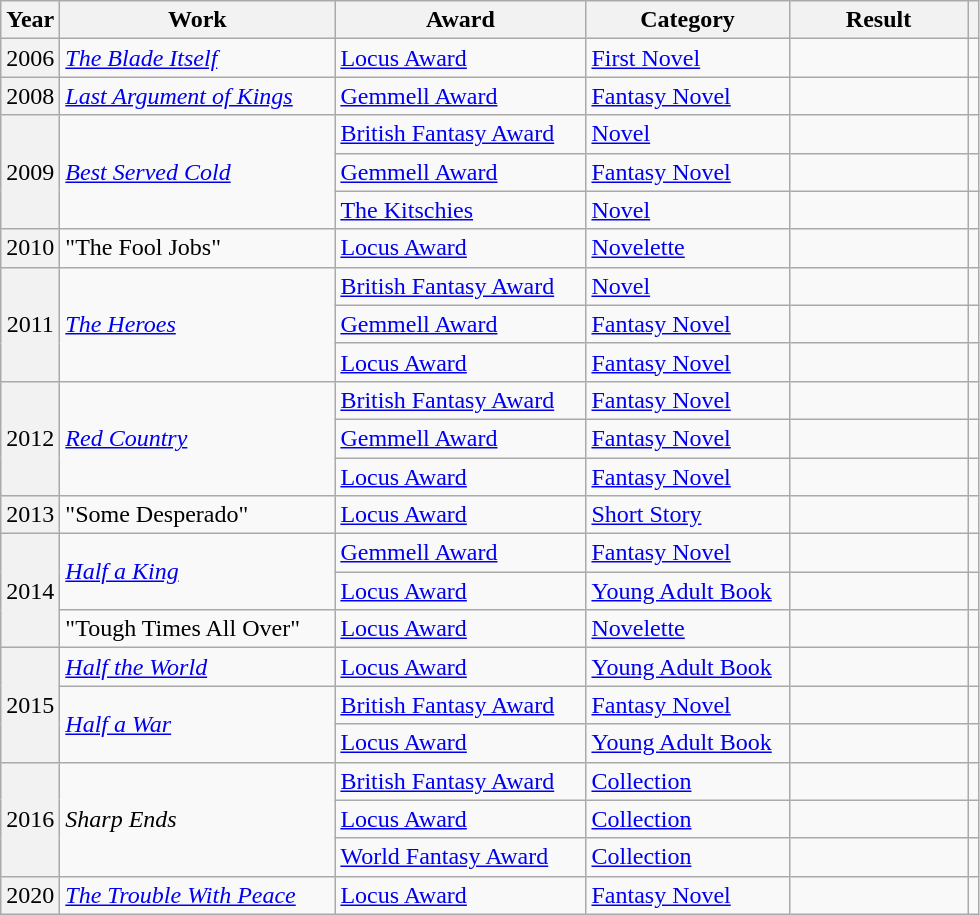<table class="wikitable sortable">
<tr>
<th scope=col>Year</th>
<th scope=col style="min-width: 11em">Work</th>
<th scope=col style="min-width: 10em">Award</th>
<th scope=col style="min-width: 8em">Category</th>
<th scope=col style="min-width: 7em">Result</th>
<th scope=col class=unsortable><br></th>
</tr>
<tr>
<th scope=row style="font-weight: normal">2006</th>
<td><em><a href='#'>The Blade Itself</a></em></td>
<td><a href='#'>Locus Award</a></td>
<td><a href='#'>First Novel</a></td>
<td></td>
<td style="text-align: center"></td>
</tr>
<tr>
<th scope=row style="font-weight: normal">2008</th>
<td><em><a href='#'>Last Argument of Kings</a></em></td>
<td><a href='#'>Gemmell Award</a></td>
<td><a href='#'>Fantasy Novel</a></td>
<td></td>
<td style="text-align: center"></td>
</tr>
<tr>
<th scope=row rowspan=3 style="font-weight: normal">2009</th>
<td rowspan=3><em><a href='#'>Best Served Cold</a></em></td>
<td><a href='#'>British Fantasy Award</a></td>
<td><a href='#'>Novel</a></td>
<td></td>
<td style="text-align: center"></td>
</tr>
<tr>
<td><a href='#'>Gemmell Award</a></td>
<td><a href='#'>Fantasy Novel</a></td>
<td></td>
<td style="text-align: center"></td>
</tr>
<tr>
<td><a href='#'>The Kitschies</a></td>
<td><a href='#'>Novel</a></td>
<td></td>
<td style="text-align: center"></td>
</tr>
<tr>
<th scope=row style="font-weight: normal">2010</th>
<td>"The Fool Jobs"</td>
<td><a href='#'>Locus Award</a></td>
<td><a href='#'>Novelette</a></td>
<td></td>
<td style="text-align: center"></td>
</tr>
<tr>
<th scope=row rowspan=3 style="font-weight: normal">2011</th>
<td rowspan=3><em><a href='#'>The Heroes</a></em></td>
<td><a href='#'>British Fantasy Award</a></td>
<td><a href='#'>Novel</a></td>
<td></td>
<td style="text-align: center"></td>
</tr>
<tr>
<td><a href='#'>Gemmell Award</a></td>
<td><a href='#'>Fantasy Novel</a></td>
<td></td>
<td style="text-align: center"></td>
</tr>
<tr>
<td><a href='#'>Locus Award</a></td>
<td><a href='#'>Fantasy Novel</a></td>
<td></td>
<td style="text-align: center"></td>
</tr>
<tr>
<th scope=row rowspan=3 style="font-weight: normal">2012</th>
<td rowspan=3><em><a href='#'>Red Country</a></em></td>
<td><a href='#'>British Fantasy Award</a></td>
<td><a href='#'>Fantasy Novel</a></td>
<td></td>
<td style="text-align: center"></td>
</tr>
<tr>
<td><a href='#'>Gemmell Award</a></td>
<td><a href='#'>Fantasy Novel</a></td>
<td></td>
<td style="text-align: center"></td>
</tr>
<tr>
<td><a href='#'>Locus Award</a></td>
<td><a href='#'>Fantasy Novel</a></td>
<td></td>
<td style="text-align: center"></td>
</tr>
<tr>
<th scope=row style="font-weight: normal">2013</th>
<td>"Some Desperado"</td>
<td><a href='#'>Locus Award</a></td>
<td><a href='#'>Short Story</a></td>
<td></td>
<td style="text-align: center"></td>
</tr>
<tr>
<th scope=row rowspan=3 style="font-weight: normal">2014</th>
<td rowspan=2><em><a href='#'>Half a King</a></em></td>
<td><a href='#'>Gemmell Award</a></td>
<td><a href='#'>Fantasy Novel</a></td>
<td></td>
<td style="text-align: center"></td>
</tr>
<tr>
<td><a href='#'>Locus Award</a></td>
<td><a href='#'>Young Adult Book</a></td>
<td></td>
<td style="text-align: center"></td>
</tr>
<tr>
<td>"Tough Times All Over"</td>
<td><a href='#'>Locus Award</a></td>
<td><a href='#'>Novelette</a></td>
<td></td>
<td style="text-align: center"></td>
</tr>
<tr>
<th scope=row rowspan=3 style="font-weight: normal">2015</th>
<td><em><a href='#'>Half the World</a></em></td>
<td><a href='#'>Locus Award</a></td>
<td><a href='#'>Young Adult Book</a></td>
<td></td>
<td style="text-align: center"></td>
</tr>
<tr>
<td rowspan=2><em><a href='#'>Half a War</a></em></td>
<td><a href='#'>British Fantasy Award</a></td>
<td><a href='#'>Fantasy Novel</a></td>
<td></td>
<td style="text-align: center"></td>
</tr>
<tr>
<td><a href='#'>Locus Award</a></td>
<td><a href='#'>Young Adult Book</a></td>
<td></td>
<td style="text-align: center"></td>
</tr>
<tr>
<th scope=row rowspan=3 style="font-weight: normal">2016</th>
<td rowspan=3><em>Sharp Ends</em></td>
<td><a href='#'>British Fantasy Award</a></td>
<td><a href='#'>Collection</a></td>
<td></td>
<td style="text-align: center"></td>
</tr>
<tr>
<td><a href='#'>Locus Award</a></td>
<td><a href='#'>Collection</a></td>
<td></td>
<td style="text-align: center"></td>
</tr>
<tr>
<td><a href='#'>World Fantasy Award</a></td>
<td><a href='#'>Collection</a></td>
<td></td>
<td style="text-align: center"></td>
</tr>
<tr>
<th scope=row style="font-weight: normal">2020</th>
<td><em><a href='#'>The Trouble With Peace</a></em></td>
<td><a href='#'>Locus Award</a></td>
<td><a href='#'>Fantasy Novel</a></td>
<td></td>
<td style="text-align: center"></td>
</tr>
</table>
